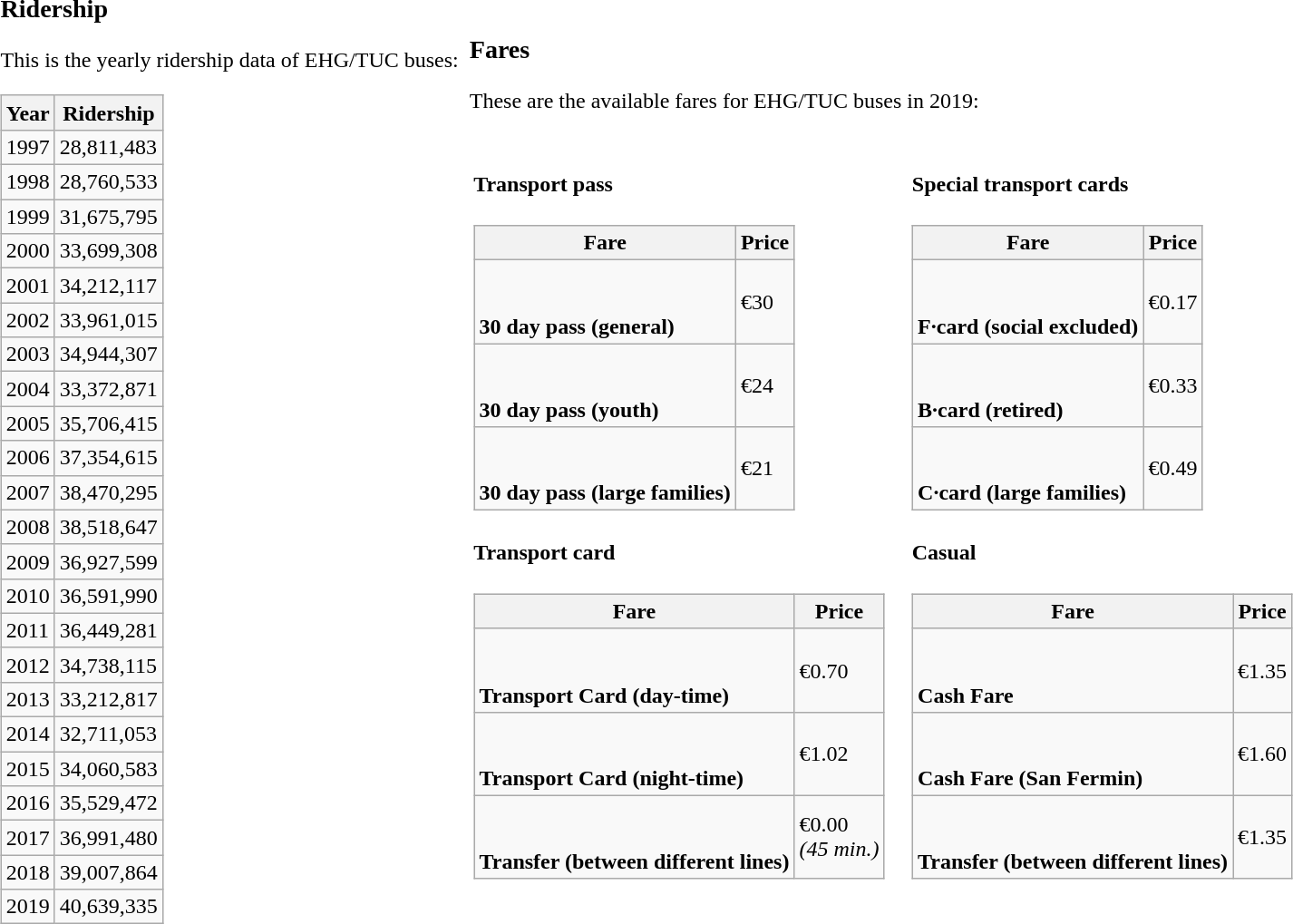<table>
<tr>
<td><br><h3>Ridership</h3>This is the yearly ridership data of EHG/TUC buses:<table class="wikitable">
<tr>
<th>Year</th>
<th>Ridership</th>
</tr>
<tr>
<td>1997</td>
<td>28,811,483</td>
</tr>
<tr>
<td>1998</td>
<td>28,760,533</td>
</tr>
<tr>
<td>1999</td>
<td>31,675,795</td>
</tr>
<tr>
<td>2000</td>
<td>33,699,308</td>
</tr>
<tr>
<td>2001</td>
<td>34,212,117</td>
</tr>
<tr>
<td>2002</td>
<td>33,961,015</td>
</tr>
<tr>
<td>2003</td>
<td>34,944,307</td>
</tr>
<tr>
<td>2004</td>
<td>33,372,871</td>
</tr>
<tr>
<td>2005</td>
<td>35,706,415</td>
</tr>
<tr>
<td>2006</td>
<td>37,354,615</td>
</tr>
<tr>
<td>2007</td>
<td>38,470,295</td>
</tr>
<tr>
<td>2008</td>
<td>38,518,647</td>
</tr>
<tr>
<td>2009</td>
<td>36,927,599</td>
</tr>
<tr>
<td>2010</td>
<td>36,591,990</td>
</tr>
<tr>
<td>2011</td>
<td>36,449,281</td>
</tr>
<tr>
<td>2012</td>
<td>34,738,115</td>
</tr>
<tr>
<td>2013</td>
<td>33,212,817</td>
</tr>
<tr>
<td>2014</td>
<td>32,711,053</td>
</tr>
<tr>
<td>2015</td>
<td>34,060,583</td>
</tr>
<tr>
<td>2016</td>
<td>35,529,472</td>
</tr>
<tr>
<td>2017</td>
<td>36,991,480</td>
</tr>
<tr>
<td>2018</td>
<td>39,007,864</td>
</tr>
<tr>
<td>2019</td>
<td>40,639,335</td>
</tr>
</table>
</td>
<td></td>
<td><br><h3>Fares</h3>These are the available fares for EHG/TUC buses in 2019:<table>
<tr>
<td><br><h4>Transport pass</h4><table class="wikitable">
<tr>
<th>Fare</th>
<th>Price</th>
</tr>
<tr>
<td><br><br><strong>30 day pass (general)</strong></td>
<td>€30</td>
</tr>
<tr>
<td><br><br><strong>30 day pass (youth)</strong></td>
<td>€24</td>
</tr>
<tr>
<td><br><br><strong>30 day pass (large families)</strong></td>
<td>€21</td>
</tr>
</table>
<h4>Transport card</h4><table class="wikitable">
<tr>
<th>Fare</th>
<th>Price</th>
</tr>
<tr>
<td><br><br><strong>Transport Card (day-time)</strong></td>
<td>€0.70</td>
</tr>
<tr>
<td><br><br><strong>Transport Card (night-time)</strong></td>
<td>€1.02</td>
</tr>
<tr>
<td><br><br><strong>Transfer (between different lines)</strong></td>
<td>€0.00<br><em>(45 min.)</em></td>
</tr>
</table>
</td>
<td><br><h4>Special transport cards</h4><table class="wikitable">
<tr>
<th>Fare</th>
<th>Price</th>
</tr>
<tr>
<td><br><br><strong>F·card (social excluded)</strong></td>
<td>€0.17</td>
</tr>
<tr>
<td><br><br><strong>B·card (retired)</strong></td>
<td>€0.33</td>
</tr>
<tr>
<td><br><br><strong>C·card (large families)</strong></td>
<td>€0.49</td>
</tr>
</table>
<h4>Casual</h4><table class="wikitable">
<tr>
<th>Fare</th>
<th>Price</th>
</tr>
<tr>
<td><br><br><strong>Cash Fare</strong></td>
<td>€1.35</td>
</tr>
<tr>
<td><br><br><strong>Cash Fare (San Fermin)</strong></td>
<td>€1.60</td>
</tr>
<tr>
<td><br><br><strong>Transfer (between different lines)</strong></td>
<td>€1.35</td>
</tr>
</table>
</td>
</tr>
</table>
</td>
</tr>
</table>
